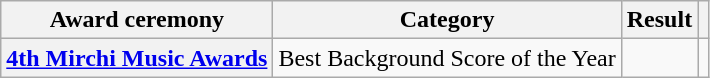<table class="wikitable plainrowheaders">
<tr>
<th scope="col">Award ceremony</th>
<th scope="col">Category</th>
<th scope="col">Result</th>
<th scope="col"></th>
</tr>
<tr>
<th scope="row"><a href='#'>4th Mirchi Music Awards</a></th>
<td>Best Background Score of the Year</td>
<td></td>
<td></td>
</tr>
</table>
